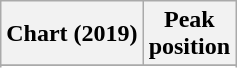<table class="wikitable sortable plainrowheaders" style="text-align:center">
<tr>
<th scope="col">Chart (2019)</th>
<th scope="col">Peak<br>position</th>
</tr>
<tr>
</tr>
<tr>
</tr>
</table>
